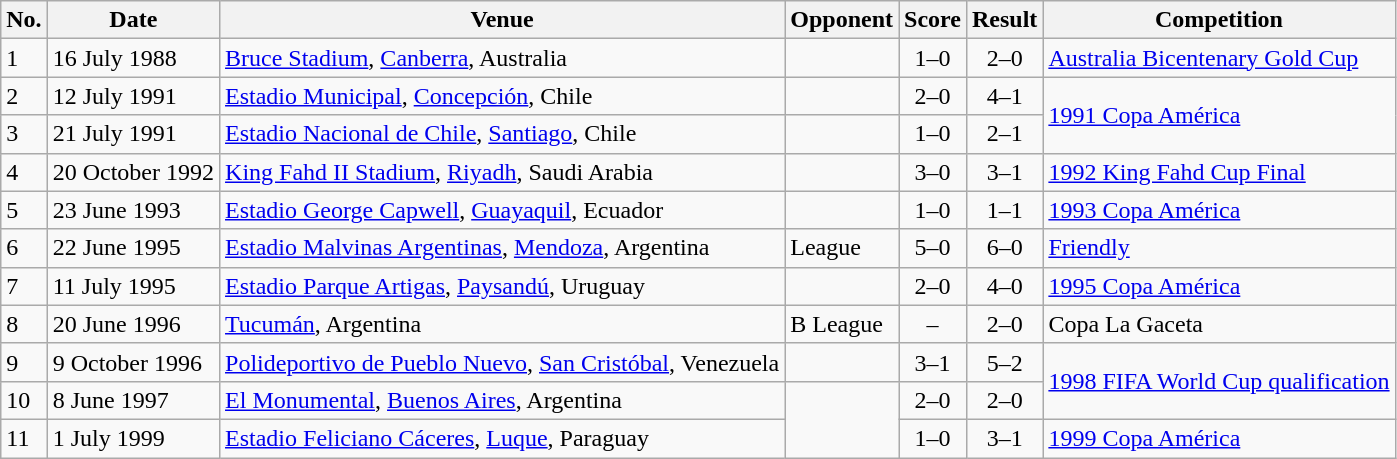<table class="wikitable">
<tr>
<th>No.</th>
<th>Date</th>
<th>Venue</th>
<th>Opponent</th>
<th>Score</th>
<th>Result</th>
<th>Competition</th>
</tr>
<tr>
<td>1</td>
<td>16 July 1988</td>
<td><a href='#'>Bruce Stadium</a>, <a href='#'>Canberra</a>, Australia</td>
<td></td>
<td style="text-align:center">1–0</td>
<td style="text-align:center">2–0</td>
<td><a href='#'>Australia Bicentenary Gold Cup</a></td>
</tr>
<tr>
<td>2</td>
<td>12 July 1991</td>
<td><a href='#'>Estadio Municipal</a>, <a href='#'>Concepción</a>, Chile</td>
<td></td>
<td style="text-align:center">2–0</td>
<td style="text-align:center">4–1</td>
<td rowspan="2"><a href='#'>1991 Copa América</a></td>
</tr>
<tr>
<td>3</td>
<td>21 July 1991</td>
<td><a href='#'>Estadio Nacional de Chile</a>, <a href='#'>Santiago</a>, Chile</td>
<td></td>
<td style="text-align:center">1–0</td>
<td style="text-align:center">2–1</td>
</tr>
<tr>
<td>4</td>
<td>20 October 1992</td>
<td><a href='#'>King Fahd II Stadium</a>, <a href='#'>Riyadh</a>, Saudi Arabia</td>
<td></td>
<td style="text-align:center">3–0</td>
<td style="text-align:center">3–1</td>
<td><a href='#'>1992 King Fahd Cup Final</a></td>
</tr>
<tr>
<td>5</td>
<td>23 June 1993</td>
<td><a href='#'>Estadio George Capwell</a>, <a href='#'>Guayaquil</a>, Ecuador</td>
<td></td>
<td style="text-align:center">1–0</td>
<td style="text-align:center">1–1</td>
<td><a href='#'>1993 Copa América</a></td>
</tr>
<tr>
<td>6</td>
<td>22 June 1995</td>
<td><a href='#'>Estadio Malvinas Argentinas</a>, <a href='#'>Mendoza</a>, Argentina</td>
<td> League</td>
<td style="text-align:center">5–0</td>
<td style="text-align:center">6–0</td>
<td><a href='#'>Friendly</a></td>
</tr>
<tr>
<td>7</td>
<td>11 July 1995</td>
<td><a href='#'>Estadio Parque Artigas</a>, <a href='#'>Paysandú</a>, Uruguay</td>
<td></td>
<td style="text-align:center">2–0</td>
<td style="text-align:center">4–0</td>
<td><a href='#'>1995 Copa América</a></td>
</tr>
<tr>
<td>8</td>
<td>20 June 1996</td>
<td><a href='#'>Tucumán</a>, Argentina</td>
<td> B League</td>
<td style="text-align:center">–</td>
<td style="text-align:center">2–0</td>
<td>Copa La Gaceta</td>
</tr>
<tr>
<td>9</td>
<td>9 October 1996</td>
<td><a href='#'>Polideportivo de Pueblo Nuevo</a>, <a href='#'>San Cristóbal</a>, Venezuela</td>
<td></td>
<td style="text-align:center">3–1</td>
<td style="text-align:center">5–2</td>
<td rowspan="2"><a href='#'>1998 FIFA World Cup qualification</a></td>
</tr>
<tr>
<td>10</td>
<td>8 June 1997</td>
<td><a href='#'>El Monumental</a>, <a href='#'>Buenos Aires</a>, Argentina</td>
<td rowspan="2"></td>
<td style="text-align:center">2–0</td>
<td style="text-align:center">2–0</td>
</tr>
<tr>
<td>11</td>
<td>1 July 1999</td>
<td><a href='#'>Estadio Feliciano Cáceres</a>, <a href='#'>Luque</a>, Paraguay</td>
<td style="text-align:center">1–0</td>
<td style="text-align:center">3–1</td>
<td><a href='#'>1999 Copa América</a></td>
</tr>
</table>
